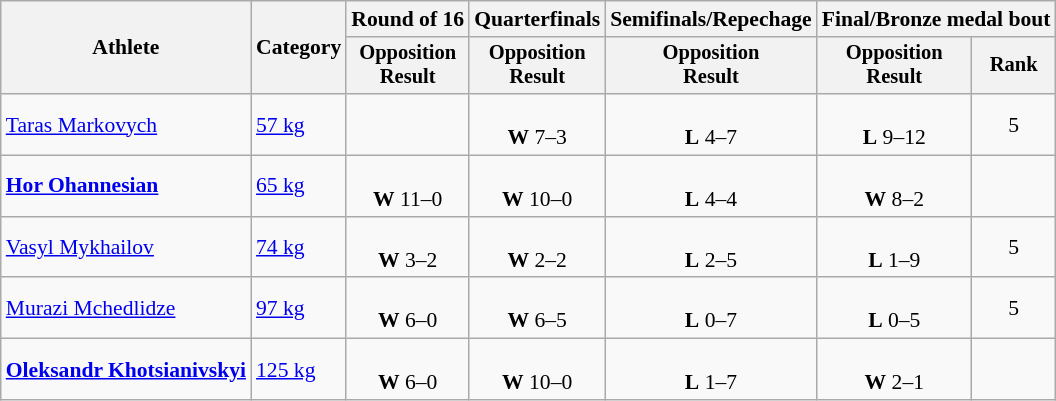<table class="wikitable" style="text-align:center; font-size:90%">
<tr>
<th rowspan=2>Athlete</th>
<th rowspan=2>Category</th>
<th>Round of 16</th>
<th>Quarterfinals</th>
<th>Semifinals/Repechage</th>
<th colspan=2>Final/Bronze medal bout</th>
</tr>
<tr style="font-size:95%">
<th>Opposition<br>Result</th>
<th>Opposition<br>Result</th>
<th>Opposition<br>Result</th>
<th>Opposition<br>Result</th>
<th>Rank</th>
</tr>
<tr>
<td align=left><a href='#'>Taras Markovych</a></td>
<td align=left><a href='#'>57 kg</a></td>
<td></td>
<td><br> <strong>W</strong> 7–3</td>
<td><br> <strong>L</strong> 4–7</td>
<td><br> <strong>L</strong> 9–12</td>
<td>5</td>
</tr>
<tr>
<td align=left><strong><a href='#'>Hor Ohannesian</a></strong></td>
<td align=left><a href='#'>65 kg</a></td>
<td><br> <strong>W</strong> 11–0</td>
<td><br> <strong>W</strong> 10–0</td>
<td><br> <strong>L</strong> 4–4</td>
<td><br> <strong>W</strong> 8–2</td>
<td></td>
</tr>
<tr>
<td align=left><a href='#'>Vasyl Mykhailov</a></td>
<td align=left><a href='#'>74 kg</a></td>
<td><br> <strong>W</strong> 3–2</td>
<td><br> <strong>W</strong> 2–2</td>
<td><br> <strong>L</strong> 2–5</td>
<td><br> <strong>L</strong> 1–9</td>
<td>5</td>
</tr>
<tr>
<td align=left><a href='#'>Murazi Mchedlidze</a></td>
<td align=left><a href='#'>97 kg</a></td>
<td><br> <strong>W</strong> 6–0</td>
<td><br> <strong>W</strong> 6–5</td>
<td><br> <strong>L</strong> 0–7</td>
<td><br> <strong>L</strong> 0–5</td>
<td>5</td>
</tr>
<tr>
<td align=left><strong><a href='#'>Oleksandr Khotsianivskyi</a></strong></td>
<td align=left><a href='#'>125 kg</a></td>
<td><br> <strong>W</strong> 6–0</td>
<td><br> <strong>W</strong> 10–0</td>
<td><br> <strong>L</strong> 1–7</td>
<td><br> <strong>W</strong> 2–1</td>
<td></td>
</tr>
</table>
